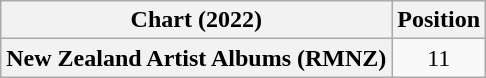<table class="wikitable sortable plainrowheaders">
<tr>
<th>Chart (2022)</th>
<th>Position</th>
</tr>
<tr>
<th scope="row">New Zealand Artist Albums (RMNZ)</th>
<td style="text-align:center;">11</td>
</tr>
</table>
